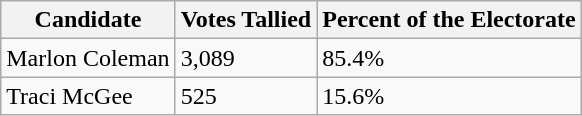<table class="wikitable">
<tr>
<th>Candidate</th>
<th>Votes Tallied</th>
<th>Percent of the Electorate</th>
</tr>
<tr>
<td>Marlon Coleman</td>
<td>3,089</td>
<td>85.4%</td>
</tr>
<tr>
<td>Traci McGee</td>
<td>525</td>
<td>15.6%</td>
</tr>
</table>
